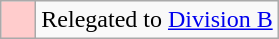<table class="wikitable">
<tr>
<td style="background: #ffcccc;">    </td>
<td>Relegated to <a href='#'>Division B</a></td>
</tr>
</table>
